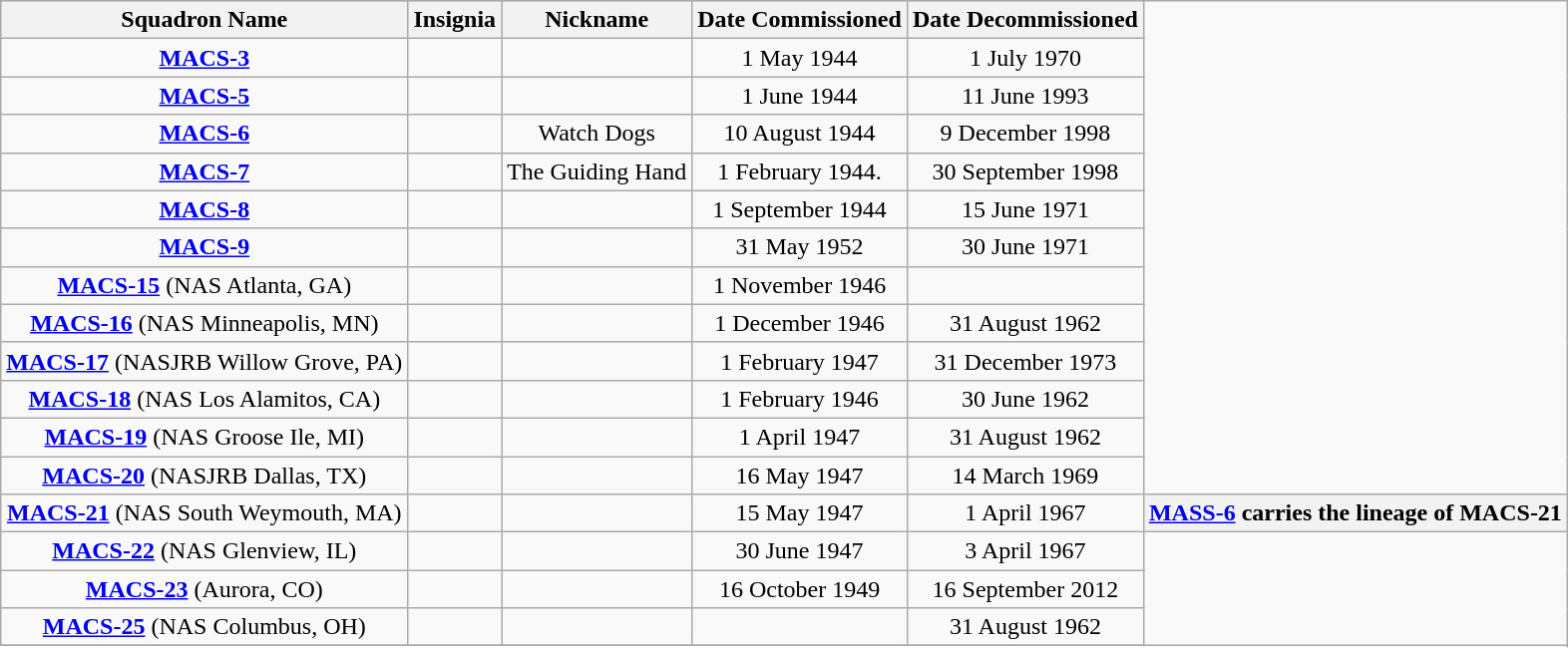<table class="wikitable" style="text-align:center;">
<tr bgcolor="#CCCCCC">
<th>Squadron Name</th>
<th>Insignia</th>
<th>Nickname</th>
<th>Date Commissioned</th>
<th>Date Decommissioned</th>
</tr>
<tr>
<td><strong><a href='#'>MACS-3</a></strong></td>
<td></td>
<td></td>
<td>1 May 1944</td>
<td>1 July 1970</td>
</tr>
<tr>
<td><strong><a href='#'>MACS-5</a></strong></td>
<td></td>
<td></td>
<td>1 June 1944</td>
<td>11 June 1993</td>
</tr>
<tr>
<td><strong><a href='#'>MACS-6</a></strong></td>
<td></td>
<td>Watch Dogs</td>
<td>10 August 1944</td>
<td>9 December 1998</td>
</tr>
<tr>
<td><strong><a href='#'>MACS-7</a></strong></td>
<td></td>
<td>The Guiding Hand</td>
<td>1 February 1944.</td>
<td>30 September 1998</td>
</tr>
<tr>
<td><strong><a href='#'>MACS-8</a></strong></td>
<td></td>
<td></td>
<td>1 September 1944</td>
<td>15 June 1971</td>
</tr>
<tr>
<td><strong><a href='#'>MACS-9</a></strong></td>
<td></td>
<td></td>
<td>31 May 1952</td>
<td>30 June 1971</td>
</tr>
<tr>
<td><strong><a href='#'>MACS-15</a></strong> (NAS Atlanta, GA)</td>
<td></td>
<td></td>
<td>1 November 1946</td>
<td></td>
</tr>
<tr>
<td><strong><a href='#'>MACS-16</a></strong> (NAS Minneapolis, MN)</td>
<td></td>
<td></td>
<td>1 December 1946</td>
<td>31 August 1962</td>
</tr>
<tr>
<td><strong><a href='#'>MACS-17</a></strong> (NASJRB Willow Grove, PA)</td>
<td></td>
<td></td>
<td>1 February 1947</td>
<td>31 December 1973</td>
</tr>
<tr>
<td><strong><a href='#'>MACS-18</a></strong> (NAS Los Alamitos, CA)</td>
<td></td>
<td></td>
<td>1 February 1946</td>
<td>30 June 1962</td>
</tr>
<tr>
<td><strong><a href='#'>MACS-19</a></strong> (NAS Groose Ile, MI)</td>
<td></td>
<td></td>
<td>1 April 1947</td>
<td>31 August 1962</td>
</tr>
<tr>
<td><strong><a href='#'>MACS-20</a></strong> (NASJRB Dallas, TX)</td>
<td></td>
<td></td>
<td>16 May 1947</td>
<td>14 March 1969</td>
</tr>
<tr>
<td><strong><a href='#'>MACS-21</a></strong> (NAS South Weymouth, MA)</td>
<td></td>
<td></td>
<td>15 May 1947</td>
<td>1 April 1967</td>
<th><a href='#'>MASS-6</a> carries the lineage of MACS-21</th>
</tr>
<tr>
<td><strong><a href='#'>MACS-22</a></strong> (NAS Glenview, IL)</td>
<td></td>
<td></td>
<td>30 June 1947</td>
<td>3 April 1967</td>
</tr>
<tr>
<td><strong><a href='#'>MACS-23</a></strong> (Aurora, CO)</td>
<td><strong></strong></td>
<td></td>
<td>16 October 1949</td>
<td>16 September 2012</td>
</tr>
<tr>
<td><strong><a href='#'>MACS-25</a></strong> (NAS Columbus, OH)</td>
<td></td>
<td></td>
<td></td>
<td>31 August 1962</td>
</tr>
<tr>
</tr>
</table>
